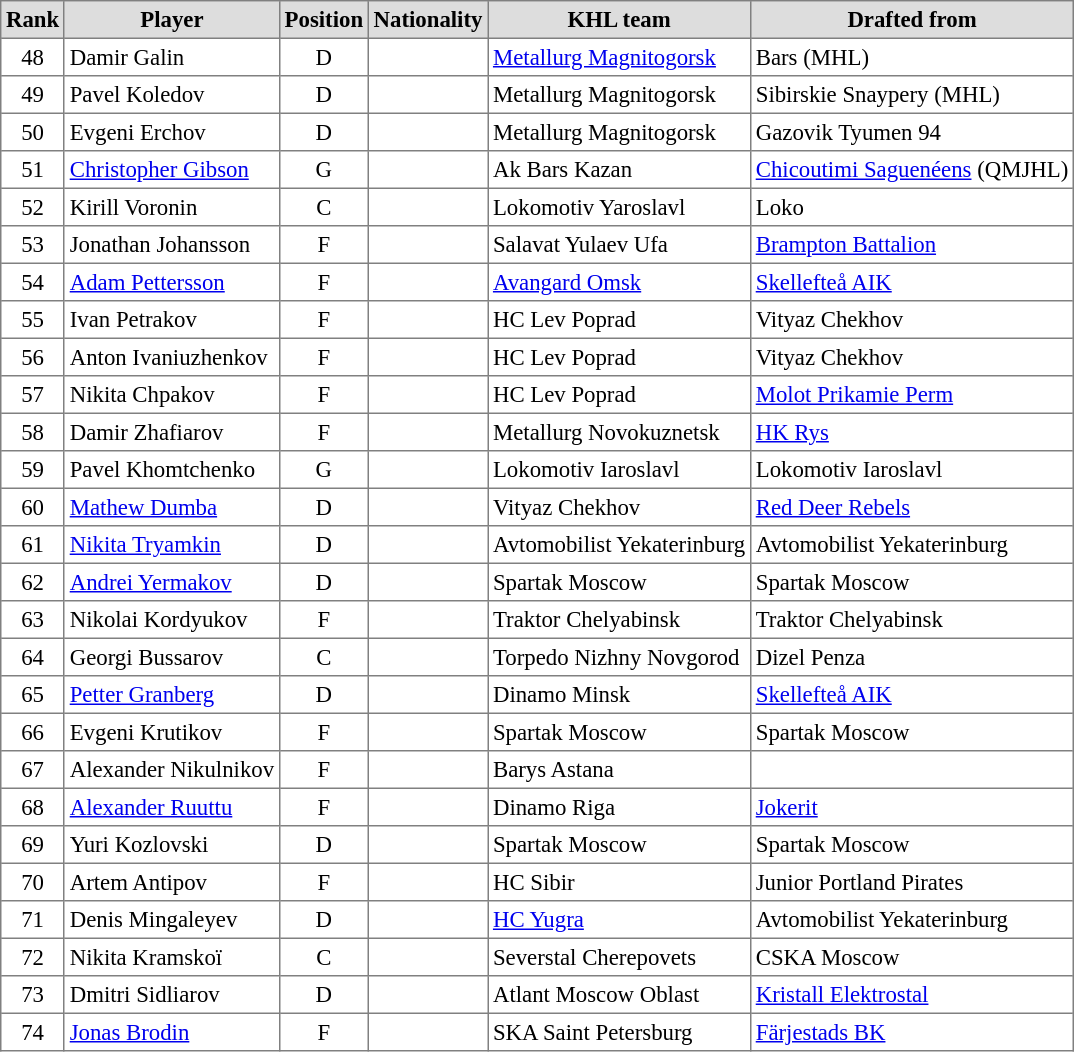<table cellpadding="3" cellspacing="0" border="1" style="font-size: 95%; text-align: left; border: gray solid 1px; border-collapse: collapse;">
<tr bgcolor="#dddddd" align="center">
<th>Rank</th>
<th>Player</th>
<th>Position</th>
<th>Nationality</th>
<th>KHL team</th>
<th>Drafted from</th>
</tr>
<tr>
<td align="center">48</td>
<td>Damir Galin</td>
<td align="center">D</td>
<td></td>
<td><a href='#'>Metallurg Magnitogorsk</a></td>
<td>Bars (MHL)</td>
</tr>
<tr>
<td align="center">49</td>
<td>Pavel Koledov</td>
<td align="center">D</td>
<td></td>
<td>Metallurg Magnitogorsk</td>
<td>Sibirskie Snaypery (MHL)</td>
</tr>
<tr>
<td align="center">50</td>
<td>Evgeni Erchov</td>
<td align="center">D</td>
<td></td>
<td>Metallurg Magnitogorsk</td>
<td>Gazovik Tyumen 94</td>
</tr>
<tr>
<td align="center">51</td>
<td><a href='#'>Christopher Gibson</a></td>
<td align="center">G</td>
<td></td>
<td>Ak Bars Kazan</td>
<td><a href='#'>Chicoutimi Saguenéens</a> (QMJHL)</td>
</tr>
<tr>
<td align="center">52</td>
<td>Kirill Voronin</td>
<td align="center">C</td>
<td></td>
<td>Lokomotiv Yaroslavl</td>
<td>Loko</td>
</tr>
<tr>
<td align="center">53</td>
<td>Jonathan Johansson</td>
<td align="center">F</td>
<td></td>
<td>Salavat Yulaev Ufa</td>
<td><a href='#'>Brampton Battalion</a></td>
</tr>
<tr>
<td align="center">54</td>
<td><a href='#'>Adam Pettersson</a></td>
<td align="center">F</td>
<td></td>
<td><a href='#'>Avangard Omsk</a></td>
<td><a href='#'>Skellefteå AIK</a></td>
</tr>
<tr>
<td align="center">55</td>
<td>Ivan Petrakov</td>
<td align="center">F</td>
<td></td>
<td>HC Lev Poprad</td>
<td>Vityaz Chekhov</td>
</tr>
<tr>
<td align="center">56</td>
<td>Anton Ivaniuzhenkov</td>
<td align="center">F</td>
<td></td>
<td>HC Lev Poprad</td>
<td>Vityaz Chekhov</td>
</tr>
<tr>
<td align="center">57</td>
<td>Nikita Chpakov</td>
<td align="center">F</td>
<td></td>
<td>HC Lev Poprad</td>
<td><a href='#'>Molot Prikamie Perm</a></td>
</tr>
<tr>
<td align="center">58</td>
<td>Damir Zhafiarov</td>
<td align="center">F</td>
<td></td>
<td>Metallurg Novokuznetsk</td>
<td><a href='#'>HK Rys</a></td>
</tr>
<tr>
<td align="center">59</td>
<td>Pavel Khomtchenko</td>
<td align="center">G</td>
<td></td>
<td>Lokomotiv Iaroslavl</td>
<td>Lokomotiv Iaroslavl</td>
</tr>
<tr>
<td align="center">60</td>
<td><a href='#'>Mathew Dumba</a></td>
<td align="center">D</td>
<td></td>
<td>Vityaz Chekhov</td>
<td><a href='#'>Red Deer Rebels</a></td>
</tr>
<tr>
<td align="center">61</td>
<td><a href='#'>Nikita Tryamkin</a></td>
<td align="center">D</td>
<td></td>
<td>Avtomobilist Yekaterinburg</td>
<td>Avtomobilist Yekaterinburg</td>
</tr>
<tr>
<td align="center">62</td>
<td><a href='#'>Andrei Yermakov</a></td>
<td align="center">D</td>
<td></td>
<td>Spartak Moscow</td>
<td>Spartak Moscow</td>
</tr>
<tr>
<td align="center">63</td>
<td>Nikolai Kordyukov</td>
<td align="center">F</td>
<td></td>
<td>Traktor Chelyabinsk</td>
<td>Traktor Chelyabinsk</td>
</tr>
<tr>
<td align="center">64</td>
<td>Georgi Bussarov</td>
<td align="center">C</td>
<td></td>
<td>Torpedo Nizhny Novgorod</td>
<td>Dizel Penza</td>
</tr>
<tr>
<td align="center">65</td>
<td><a href='#'>Petter Granberg</a></td>
<td align="center">D</td>
<td></td>
<td>Dinamo Minsk</td>
<td><a href='#'>Skellefteå AIK</a></td>
</tr>
<tr>
<td align="center">66</td>
<td>Evgeni Krutikov</td>
<td align="center">F</td>
<td></td>
<td>Spartak Moscow</td>
<td>Spartak Moscow</td>
</tr>
<tr>
<td align="center">67</td>
<td>Alexander Nikulnikov</td>
<td align="center">F</td>
<td></td>
<td>Barys Astana</td>
<td></td>
</tr>
<tr>
<td align="center">68</td>
<td><a href='#'>Alexander Ruuttu</a></td>
<td align="center">F</td>
<td></td>
<td>Dinamo Riga</td>
<td><a href='#'>Jokerit</a></td>
</tr>
<tr>
<td align="center">69</td>
<td>Yuri Kozlovski</td>
<td align="center">D</td>
<td></td>
<td>Spartak Moscow</td>
<td>Spartak Moscow</td>
</tr>
<tr>
<td align="center">70</td>
<td>Artem Antipov</td>
<td align="center">F</td>
<td></td>
<td>HC Sibir</td>
<td>Junior Portland Pirates</td>
</tr>
<tr>
<td align="center">71</td>
<td>Denis Mingaleyev</td>
<td align="center">D</td>
<td></td>
<td><a href='#'>HC Yugra</a></td>
<td>Avtomobilist Yekaterinburg</td>
</tr>
<tr>
<td align="center">72</td>
<td>Nikita Kramskoï</td>
<td align="center">C</td>
<td></td>
<td>Severstal Cherepovets</td>
<td>CSKA Moscow</td>
</tr>
<tr>
<td align="center">73</td>
<td>Dmitri Sidliarov</td>
<td align="center">D</td>
<td></td>
<td>Atlant Moscow Oblast</td>
<td><a href='#'>Kristall Elektrostal</a></td>
</tr>
<tr>
<td align="center">74</td>
<td><a href='#'>Jonas Brodin</a></td>
<td align="center">F</td>
<td></td>
<td>SKA Saint Petersburg</td>
<td><a href='#'>Färjestads BK</a></td>
</tr>
</table>
